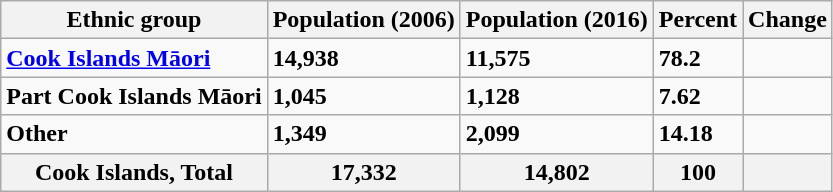<table class=wikitable>
<tr>
<th>Ethnic group</th>
<th>Population (2006)</th>
<th>Population (2016)</th>
<th>Percent</th>
<th>Change</th>
</tr>
<tr>
<td><strong><a href='#'>Cook Islands Māori</a></strong></td>
<td><strong>14,938</strong></td>
<td><strong>11,575</strong></td>
<td><strong>78.2</strong></td>
<td></td>
</tr>
<tr>
<td><strong>Part Cook Islands Māori</strong></td>
<td><strong>1,045</strong></td>
<td><strong>1,128</strong></td>
<td><strong>7.62</strong></td>
<td></td>
</tr>
<tr>
<td><strong>Other</strong></td>
<td><strong>1,349</strong></td>
<td><strong>2,099</strong></td>
<td><strong>14.18</strong></td>
<td></td>
</tr>
<tr>
<th>Cook Islands, Total</th>
<th>17,332</th>
<th>14,802</th>
<th>100</th>
<th></th>
</tr>
</table>
